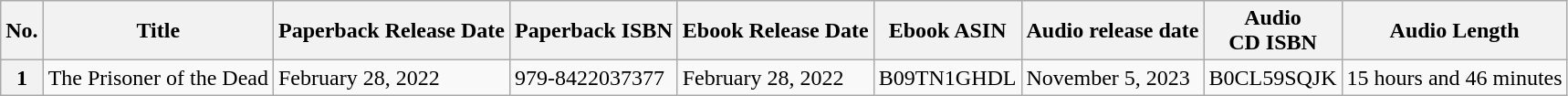<table class="wikitable">
<tr>
<th>No.</th>
<th>Title</th>
<th>Paperback Release Date</th>
<th>Paperback ISBN</th>
<th>Ebook Release Date</th>
<th>Ebook ASIN</th>
<th>Audio release date</th>
<th>Audio<br>CD
ISBN</th>
<th>Audio Length</th>
</tr>
<tr>
<th>1</th>
<td>The Prisoner of the Dead</td>
<td>February 28, 2022</td>
<td>979-8422037377</td>
<td>February 28, 2022</td>
<td>B09TN1GHDL</td>
<td>November 5, 2023</td>
<td>B0CL59SQJK</td>
<td>15 hours and 46 minutes</td>
</tr>
</table>
